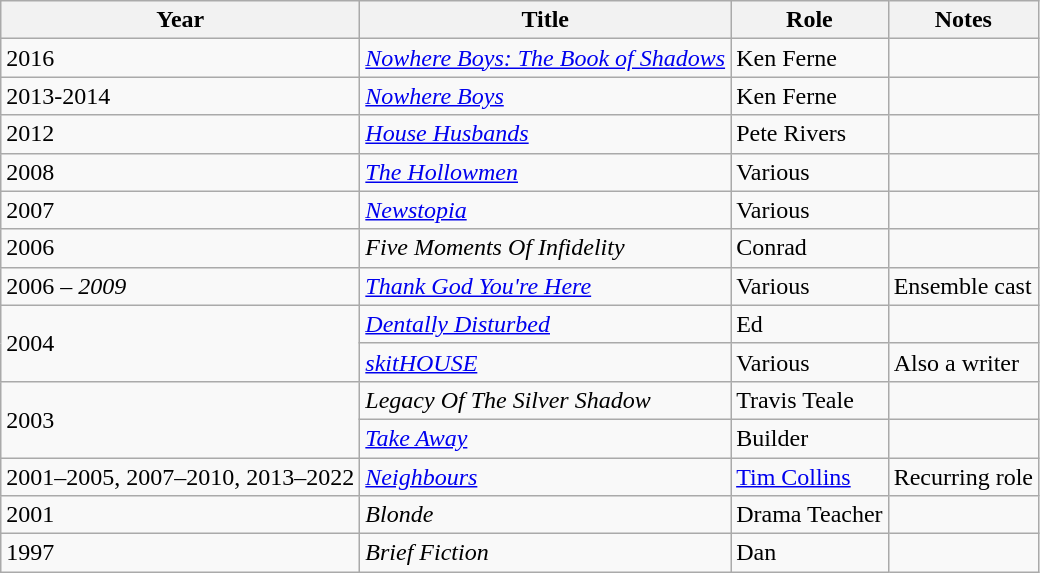<table class="wikitable">
<tr>
<th>Year</th>
<th>Title</th>
<th>Role</th>
<th>Notes</th>
</tr>
<tr>
<td rowspan="1">2016</td>
<td><em><a href='#'>Nowhere Boys: The Book of Shadows</a></em></td>
<td>Ken Ferne</td>
<td></td>
</tr>
<tr>
<td rowspan="1">2013-2014</td>
<td><em><a href='#'>Nowhere Boys</a></em></td>
<td>Ken Ferne</td>
<td></td>
</tr>
<tr>
<td rowspan="1">2012</td>
<td><em><a href='#'>House Husbands</a></em></td>
<td>Pete Rivers</td>
<td></td>
</tr>
<tr>
<td rowspan="1">2008</td>
<td><em><a href='#'>The Hollowmen</a></em></td>
<td>Various</td>
<td></td>
</tr>
<tr>
<td rowspan="1">2007</td>
<td><em><a href='#'>Newstopia</a></em></td>
<td>Various</td>
<td></td>
</tr>
<tr>
<td rowspan="1">2006</td>
<td><em>Five Moments Of Infidelity</em></td>
<td>Conrad</td>
<td></td>
</tr>
<tr>
<td rowspan="1">2006 – <em>2009</em></td>
<td><em><a href='#'>Thank God You're Here</a></em></td>
<td>Various</td>
<td>Ensemble cast</td>
</tr>
<tr>
<td rowspan="2">2004</td>
<td><em><a href='#'>Dentally Disturbed</a></em></td>
<td>Ed</td>
<td></td>
</tr>
<tr>
<td><em><a href='#'>skitHOUSE</a></em></td>
<td>Various</td>
<td>Also a writer</td>
</tr>
<tr>
<td rowspan="2">2003</td>
<td><em>Legacy Of The Silver Shadow</em></td>
<td>Travis Teale</td>
<td></td>
</tr>
<tr>
<td><em><a href='#'>Take Away</a></em></td>
<td>Builder</td>
<td></td>
</tr>
<tr>
<td rowspan="1">2001–2005, 2007–2010, 2013–2022</td>
<td><em><a href='#'>Neighbours</a></em></td>
<td><a href='#'>Tim Collins</a></td>
<td>Recurring role</td>
</tr>
<tr>
<td rowspan="1">2001</td>
<td><em>Blonde</em></td>
<td>Drama Teacher</td>
<td></td>
</tr>
<tr>
<td rowspan="1">1997</td>
<td><em>Brief Fiction</em></td>
<td>Dan</td>
<td></td>
</tr>
</table>
